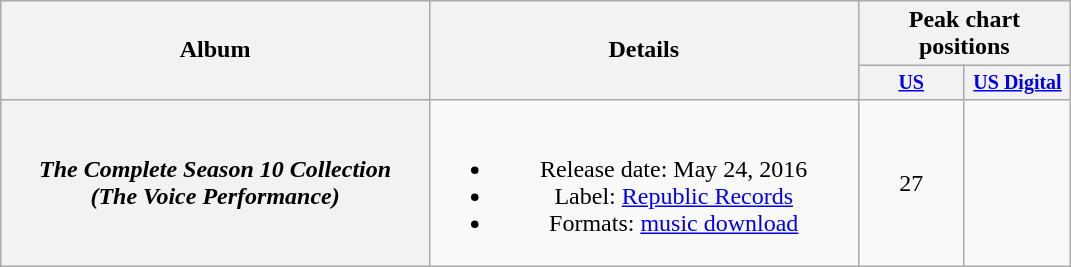<table class="wikitable plainrowheaders" style="text-align:center;">
<tr>
<th rowspan=2 style="width:17.4em;">Album</th>
<th rowspan=2 style="width:17.4em;">Details</th>
<th colspan=2 style="width:8.4em;">Peak chart positions</th>
</tr>
<tr style="font-size:smaller;">
<th style="width:50px;"><a href='#'>US</a><br></th>
<th style="width:50px;"><a href='#'>US Digital</a></th>
</tr>
<tr>
<th scope="row"><em>The Complete Season 10 Collection<br>(The Voice Performance)</em></th>
<td><br><ul><li>Release date: May 24, 2016</li><li>Label: <a href='#'>Republic Records</a></li><li>Formats: <a href='#'>music download</a></li></ul></td>
<td>27</td>
<td></td>
</tr>
</table>
